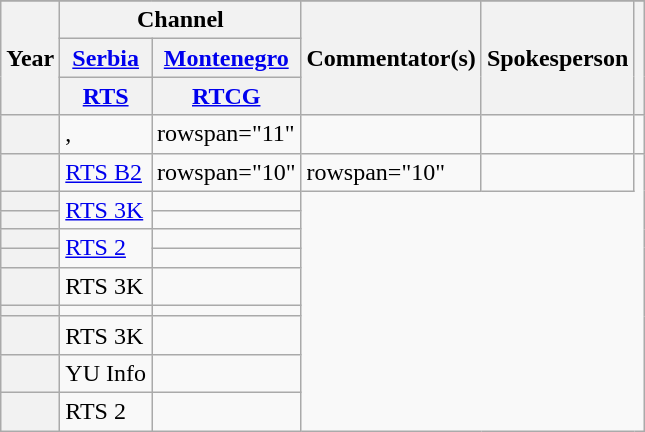<table class="wikitable plainrowheaders" style="text-align:left">
<tr>
</tr>
<tr>
<th rowspan="3">Year</th>
<th colspan="2">Channel</th>
<th rowspan="3">Commentator(s)</th>
<th rowspan="3">Spokesperson</th>
<th rowspan="3"></th>
</tr>
<tr>
<th><a href='#'>Serbia</a></th>
<th><a href='#'>Montenegro</a></th>
</tr>
<tr>
<th><a href='#'>RTS</a></th>
<th><a href='#'>RTCG</a></th>
</tr>
<tr>
<th scope="row"></th>
<td>,<br></td>
<td>rowspan="11" </td>
<td></td>
<td></td>
<td style="text-align:center"></td>
</tr>
<tr>
<th scope="row"></th>
<td><a href='#'>RTS B2</a></td>
<td>rowspan="10" </td>
<td>rowspan="10" </td>
<td style="text-align:center"></td>
</tr>
<tr>
<th scope="row"></th>
<td rowspan="2"><a href='#'>RTS 3K</a></td>
<td style="text-align:center"></td>
</tr>
<tr>
<th scope="row"></th>
<td style="text-align:center"></td>
</tr>
<tr>
<th scope="row"></th>
<td rowspan="2"><a href='#'>RTS 2</a></td>
<td style="text-align:center"></td>
</tr>
<tr>
<th scope="row"></th>
<td style="text-align:center"></td>
</tr>
<tr>
<th scope="row"></th>
<td>RTS 3K</td>
<td style="text-align:center"></td>
</tr>
<tr>
<th scope="row"></th>
<td></td>
<td></td>
</tr>
<tr>
<th scope="row"></th>
<td>RTS 3K</td>
<td style="text-align:center"></td>
</tr>
<tr>
<th scope="row"></th>
<td>YU Info</td>
<td style="text-align:center"></td>
</tr>
<tr>
<th scope="row"></th>
<td>RTS 2</td>
<td style="text-align:center"></td>
</tr>
</table>
